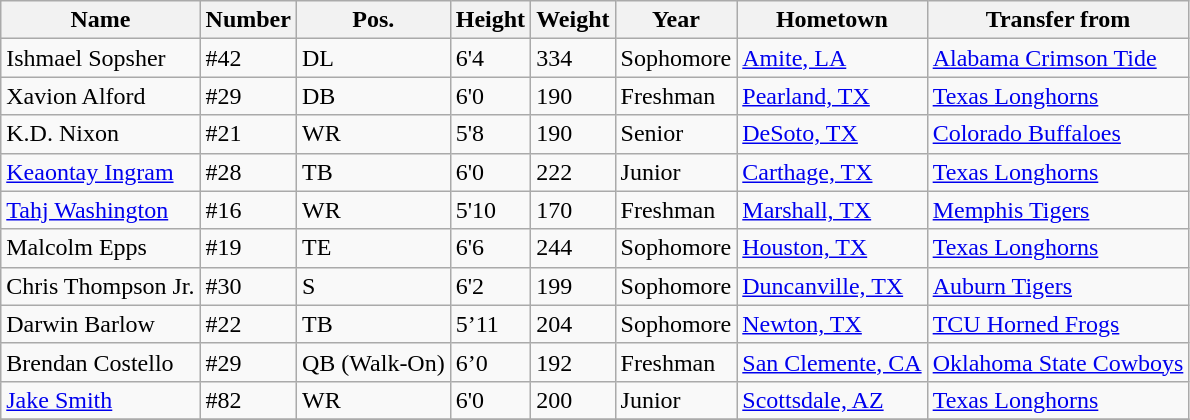<table class="wikitable sortable">
<tr>
<th>Name</th>
<th>Number</th>
<th>Pos.</th>
<th>Height</th>
<th>Weight</th>
<th>Year</th>
<th>Hometown</th>
<th class="unsortable">Transfer from</th>
</tr>
<tr>
<td>Ishmael Sopsher</td>
<td>#42</td>
<td>DL</td>
<td>6'4</td>
<td>334</td>
<td>Sophomore </td>
<td><a href='#'>Amite, LA</a></td>
<td><a href='#'>Alabama Crimson Tide</a></td>
</tr>
<tr>
<td>Xavion Alford</td>
<td>#29</td>
<td>DB</td>
<td>6'0</td>
<td>190</td>
<td>Freshman </td>
<td><a href='#'>Pearland, TX</a></td>
<td><a href='#'>Texas Longhorns</a></td>
</tr>
<tr>
<td>K.D. Nixon</td>
<td>#21</td>
<td>WR</td>
<td>5'8</td>
<td>190</td>
<td>Senior </td>
<td><a href='#'>DeSoto, TX</a></td>
<td><a href='#'>Colorado Buffaloes</a></td>
</tr>
<tr>
<td><a href='#'>Keaontay Ingram</a></td>
<td>#28</td>
<td>TB</td>
<td>6'0</td>
<td>222</td>
<td>Junior </td>
<td><a href='#'>Carthage, TX</a></td>
<td><a href='#'>Texas Longhorns</a></td>
</tr>
<tr>
<td><a href='#'>Tahj Washington</a></td>
<td>#16</td>
<td>WR</td>
<td>5'10</td>
<td>170</td>
<td>Freshman </td>
<td><a href='#'>Marshall, TX</a></td>
<td><a href='#'>Memphis Tigers</a></td>
</tr>
<tr>
<td>Malcolm Epps</td>
<td>#19</td>
<td>TE</td>
<td>6'6</td>
<td>244</td>
<td>Sophomore</td>
<td><a href='#'>Houston, TX</a></td>
<td><a href='#'>Texas Longhorns</a></td>
</tr>
<tr>
<td>Chris Thompson Jr.</td>
<td>#30</td>
<td>S</td>
<td>6'2</td>
<td>199</td>
<td>Sophomore</td>
<td><a href='#'>Duncanville, TX</a></td>
<td><a href='#'>Auburn Tigers</a></td>
</tr>
<tr>
<td>Darwin Barlow</td>
<td>#22</td>
<td>TB</td>
<td>5’11</td>
<td>204</td>
<td>Sophomore </td>
<td><a href='#'>Newton, TX</a></td>
<td><a href='#'>TCU Horned Frogs</a></td>
</tr>
<tr>
<td>Brendan Costello</td>
<td>#29</td>
<td>QB (Walk-On)</td>
<td>6’0</td>
<td>192</td>
<td>Freshman </td>
<td><a href='#'>San Clemente, CA</a></td>
<td><a href='#'>Oklahoma State Cowboys</a></td>
</tr>
<tr>
<td><a href='#'>Jake Smith</a></td>
<td>#82</td>
<td>WR</td>
<td>6'0</td>
<td>200</td>
<td>Junior</td>
<td><a href='#'>Scottsdale, AZ</a></td>
<td><a href='#'>Texas Longhorns</a></td>
</tr>
<tr>
</tr>
</table>
